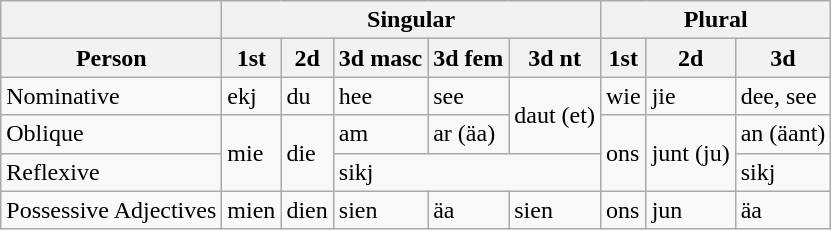<table class="wikitable">
<tr>
<th></th>
<th colspan="5"><strong>Singular</strong></th>
<th colspan="3"><strong>Plural</strong></th>
</tr>
<tr>
<th>Person</th>
<th>1st</th>
<th>2d</th>
<th>3d masc</th>
<th>3d fem</th>
<th>3d nt</th>
<th>1st</th>
<th>2d</th>
<th>3d</th>
</tr>
<tr>
<td>Nominative</td>
<td>ekj</td>
<td>du</td>
<td>hee</td>
<td>see</td>
<td rowspan="2">daut (et)</td>
<td>wie</td>
<td>jie</td>
<td>dee, see</td>
</tr>
<tr>
<td>Oblique</td>
<td rowspan="2">mie</td>
<td rowspan="2">die</td>
<td>am</td>
<td>ar (äa)</td>
<td rowspan="2">ons</td>
<td rowspan="2">junt (ju)</td>
<td>an (äant)</td>
</tr>
<tr>
<td>Reflexive</td>
<td colspan="3">sikj</td>
<td>sikj</td>
</tr>
<tr>
<td>Possessive Adjectives</td>
<td>mien</td>
<td>dien</td>
<td>sien</td>
<td>äa</td>
<td>sien</td>
<td>ons</td>
<td>jun</td>
<td>äa</td>
</tr>
</table>
